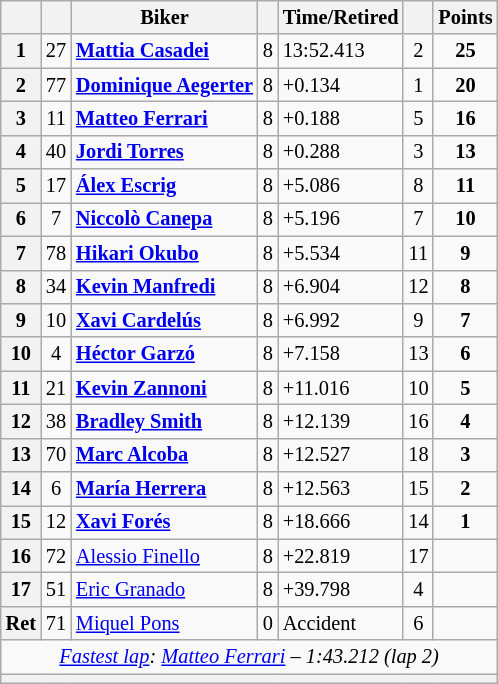<table class="wikitable sortable" style="font-size: 85%;">
<tr>
<th scope="col"></th>
<th scope="col"></th>
<th scope="col">Biker</th>
<th scope="col" class="unsortable"></th>
<th scope="col" class="unsortable">Time/Retired</th>
<th scope="col"></th>
<th scope="col">Points</th>
</tr>
<tr>
<th scope="row">1</th>
<td align="center">27</td>
<td> <strong><a href='#'>Mattia Casadei</a></strong></td>
<td>8</td>
<td>13:52.413</td>
<td align="center">2</td>
<td align="center"><strong>25</strong></td>
</tr>
<tr>
<th scope="row">2</th>
<td align="center">77</td>
<td> <strong><a href='#'>Dominique Aegerter</a></strong></td>
<td>8</td>
<td>+0.134</td>
<td align="center">1</td>
<td align="center"><strong>20</strong></td>
</tr>
<tr>
<th scope="row">3</th>
<td align="center">11</td>
<td> <strong><a href='#'>Matteo Ferrari</a></strong></td>
<td>8</td>
<td>+0.188</td>
<td align="center">5</td>
<td align="center"><strong>16</strong></td>
</tr>
<tr>
<th scope="row">4</th>
<td align="center">40</td>
<td> <strong><a href='#'>Jordi Torres</a></strong></td>
<td>8</td>
<td>+0.288</td>
<td align="center">3</td>
<td align="center"><strong>13</strong></td>
</tr>
<tr>
<th scope="row">5</th>
<td align="center">17</td>
<td> <strong><a href='#'>Álex Escrig</a></strong></td>
<td>8</td>
<td>+5.086</td>
<td align="center">8</td>
<td align="center"><strong>11</strong></td>
</tr>
<tr>
<th scope="row">6</th>
<td align="center">7</td>
<td> <strong><a href='#'>Niccolò Canepa</a></strong></td>
<td>8</td>
<td>+5.196</td>
<td align="center">7</td>
<td align="center"><strong>10</strong></td>
</tr>
<tr>
<th scope="row">7</th>
<td align="center">78</td>
<td> <strong><a href='#'>Hikari Okubo</a></strong></td>
<td>8</td>
<td>+5.534</td>
<td align="center">11</td>
<td align="center"><strong>9</strong></td>
</tr>
<tr>
<th scope="row">8</th>
<td align="center">34</td>
<td> <strong><a href='#'>Kevin Manfredi</a></strong></td>
<td>8</td>
<td>+6.904</td>
<td align="center">12</td>
<td align="center"><strong>8</strong></td>
</tr>
<tr>
<th scope="row">9</th>
<td align="center">10</td>
<td> <strong><a href='#'>Xavi Cardelús</a></strong></td>
<td>8</td>
<td>+6.992</td>
<td align="center">9</td>
<td align="center"><strong>7</strong></td>
</tr>
<tr>
<th scope="row">10</th>
<td align="center">4</td>
<td> <strong><a href='#'>Héctor Garzó</a></strong></td>
<td>8</td>
<td>+7.158</td>
<td align="center">13</td>
<td align="center"><strong>6</strong></td>
</tr>
<tr>
<th scope="row">11</th>
<td align="center">21</td>
<td> <strong><a href='#'>Kevin Zannoni</a></strong></td>
<td>8</td>
<td>+11.016</td>
<td align="center">10</td>
<td align="center"><strong>5</strong></td>
</tr>
<tr>
<th scope="row">12</th>
<td align="center">38</td>
<td> <strong><a href='#'>Bradley Smith</a></strong></td>
<td>8</td>
<td>+12.139</td>
<td align="center">16</td>
<td align="center"><strong>4</strong></td>
</tr>
<tr>
<th scope="row">13</th>
<td align="center">70</td>
<td> <strong><a href='#'>Marc Alcoba</a></strong></td>
<td>8</td>
<td>+12.527</td>
<td align="center">18</td>
<td align="center"><strong>3</strong></td>
</tr>
<tr>
<th scope="row">14</th>
<td align="center">6</td>
<td> <strong><a href='#'>María Herrera</a></strong></td>
<td>8</td>
<td>+12.563</td>
<td align="center">15</td>
<td align="center"><strong>2</strong></td>
</tr>
<tr>
<th scope="row">15</th>
<td align="center">12</td>
<td> <strong><a href='#'>Xavi Forés</a></strong></td>
<td>8</td>
<td>+18.666</td>
<td align="center">14</td>
<td align="center"><strong>1</strong></td>
</tr>
<tr>
<th scope="row">16</th>
<td align="center">72</td>
<td> <a href='#'>Alessio Finello</a></td>
<td>8</td>
<td>+22.819</td>
<td align="center">17</td>
<td></td>
</tr>
<tr>
<th scope="row">17</th>
<td align="center">51</td>
<td> <a href='#'>Eric Granado</a></td>
<td>8</td>
<td>+39.798</td>
<td align="center">4</td>
<td></td>
</tr>
<tr>
<th scope="row">Ret</th>
<td align="center">71</td>
<td> <a href='#'>Miquel Pons</a></td>
<td>0</td>
<td>Accident</td>
<td align="center">6</td>
<td align="center"></td>
</tr>
<tr class="sortbottom">
<td colspan="7" style="text-align:center"><em><a href='#'>Fastest lap</a>:  <a href='#'>Matteo Ferrari</a> – 1:43.212 (lap 2)</em></td>
</tr>
<tr>
<th colspan="7"></th>
</tr>
</table>
